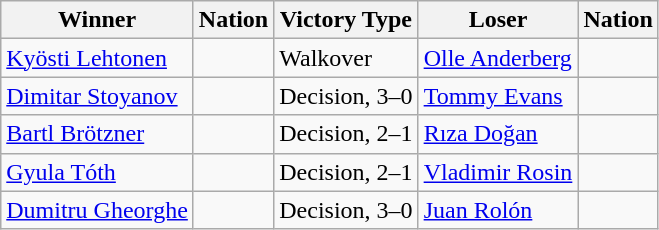<table class="wikitable sortable" style="text-align:left;">
<tr>
<th>Winner</th>
<th>Nation</th>
<th>Victory Type</th>
<th>Loser</th>
<th>Nation</th>
</tr>
<tr>
<td><a href='#'>Kyösti Lehtonen</a></td>
<td></td>
<td>Walkover</td>
<td><a href='#'>Olle Anderberg</a></td>
<td></td>
</tr>
<tr>
<td><a href='#'>Dimitar Stoyanov</a></td>
<td></td>
<td>Decision, 3–0</td>
<td><a href='#'>Tommy Evans</a></td>
<td></td>
</tr>
<tr>
<td><a href='#'>Bartl Brötzner</a></td>
<td></td>
<td>Decision, 2–1</td>
<td><a href='#'>Rıza Doğan</a></td>
<td></td>
</tr>
<tr>
<td><a href='#'>Gyula Tóth</a></td>
<td></td>
<td>Decision, 2–1</td>
<td><a href='#'>Vladimir Rosin</a></td>
<td></td>
</tr>
<tr>
<td><a href='#'>Dumitru Gheorghe</a></td>
<td></td>
<td>Decision, 3–0</td>
<td><a href='#'>Juan Rolón</a></td>
<td></td>
</tr>
</table>
